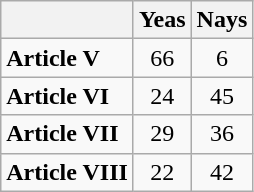<table class="wikitable">
<tr>
<th></th>
<th>Yeas</th>
<th>Nays</th>
</tr>
<tr>
<td><strong>Article V</strong></td>
<td align="center">66</td>
<td align="center">6</td>
</tr>
<tr>
<td><strong>Article VI</strong></td>
<td align="center">24</td>
<td align="center">45</td>
</tr>
<tr>
<td><strong>Article VII</strong></td>
<td align="center">29</td>
<td align="center">36</td>
</tr>
<tr>
<td><strong>Article VIII</strong></td>
<td align="center">22</td>
<td align="center">42</td>
</tr>
</table>
